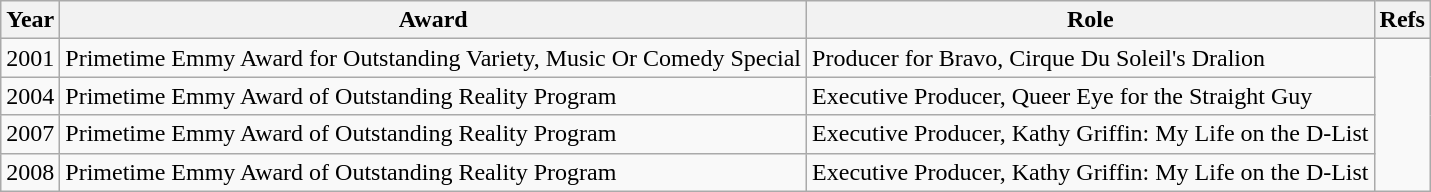<table class="wikitable plainrowheaders">
<tr>
<th>Year</th>
<th>Award</th>
<th>Role</th>
<th>Refs</th>
</tr>
<tr>
<td>2001</td>
<td>Primetime Emmy Award for Outstanding Variety, Music Or Comedy Special</td>
<td>Producer for Bravo, Cirque Du Soleil's Dralion</td>
<td rowspan="4"></td>
</tr>
<tr>
<td>2004</td>
<td>Primetime Emmy Award of Outstanding Reality Program</td>
<td>Executive Producer, Queer Eye for the Straight Guy</td>
</tr>
<tr>
<td>2007</td>
<td>Primetime Emmy Award of Outstanding Reality Program</td>
<td>Executive Producer, Kathy Griffin: My Life on the D-List</td>
</tr>
<tr>
<td>2008</td>
<td>Primetime Emmy Award of Outstanding Reality Program</td>
<td>Executive Producer, Kathy Griffin: My Life on the D-List</td>
</tr>
</table>
